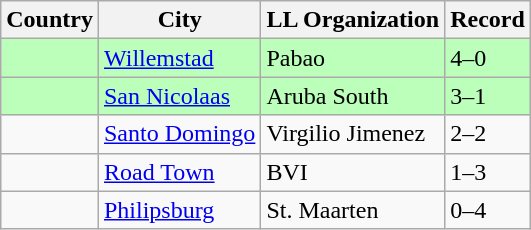<table class="wikitable">
<tr>
<th>Country</th>
<th>City</th>
<th>LL Organization</th>
<th>Record</th>
</tr>
<tr bgcolor=#bbffbb>
<td><strong></strong></td>
<td><a href='#'>Willemstad</a></td>
<td>Pabao</td>
<td>4–0</td>
</tr>
<tr bgcolor=#bbffbb>
<td><strong></strong></td>
<td><a href='#'>San Nicolaas</a></td>
<td>Aruba South</td>
<td>3–1</td>
</tr>
<tr>
<td><strong></strong></td>
<td><a href='#'>Santo Domingo</a></td>
<td>Virgilio Jimenez</td>
<td>2–2</td>
</tr>
<tr>
<td><strong></strong></td>
<td><a href='#'>Road Town</a></td>
<td>BVI</td>
<td>1–3</td>
</tr>
<tr>
<td><strong></strong></td>
<td><a href='#'>Philipsburg</a></td>
<td>St. Maarten</td>
<td>0–4</td>
</tr>
</table>
